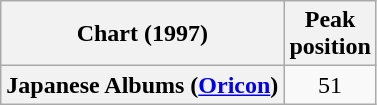<table class="wikitable plainrowheaders" style="text-align:center">
<tr>
<th scope="col">Chart (1997)</th>
<th scope="col">Peak<br> position</th>
</tr>
<tr>
<th scope="row">Japanese Albums (<a href='#'>Oricon</a>)</th>
<td>51</td>
</tr>
</table>
